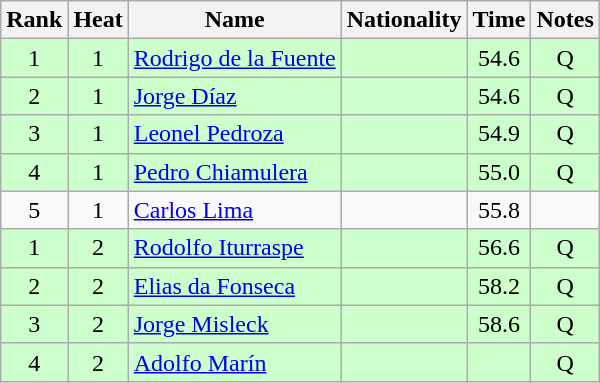<table class="wikitable sortable" style="text-align:center">
<tr>
<th>Rank</th>
<th>Heat</th>
<th>Name</th>
<th>Nationality</th>
<th>Time</th>
<th>Notes</th>
</tr>
<tr bgcolor=ccffcc>
<td>1</td>
<td>1</td>
<td align=left><a href='#'>Rodrigo de la Fuente</a></td>
<td align=left></td>
<td>54.6</td>
<td>Q</td>
</tr>
<tr bgcolor=ccffcc>
<td>2</td>
<td>1</td>
<td align=left><a href='#'>Jorge Díaz</a></td>
<td align=left></td>
<td>54.6</td>
<td>Q</td>
</tr>
<tr bgcolor=ccffcc>
<td>3</td>
<td>1</td>
<td align=left><a href='#'>Leonel Pedroza</a></td>
<td align=left></td>
<td>54.9</td>
<td>Q</td>
</tr>
<tr bgcolor=ccffcc>
<td>4</td>
<td>1</td>
<td align=left><a href='#'>Pedro Chiamulera</a></td>
<td align=left></td>
<td>55.0</td>
<td>Q</td>
</tr>
<tr>
<td>5</td>
<td>1</td>
<td align=left><a href='#'>Carlos Lima</a></td>
<td align=left></td>
<td>55.8</td>
<td></td>
</tr>
<tr bgcolor=ccffcc>
<td>1</td>
<td>2</td>
<td align=left><a href='#'>Rodolfo Iturraspe</a></td>
<td align=left></td>
<td>56.6</td>
<td>Q</td>
</tr>
<tr bgcolor=ccffcc>
<td>2</td>
<td>2</td>
<td align=left><a href='#'>Elias da Fonseca</a></td>
<td align=left></td>
<td>58.2</td>
<td>Q</td>
</tr>
<tr bgcolor=ccffcc>
<td>3</td>
<td>2</td>
<td align=left><a href='#'>Jorge Misleck</a></td>
<td align=left></td>
<td>58.6</td>
<td>Q</td>
</tr>
<tr bgcolor=ccffcc>
<td>4</td>
<td>2</td>
<td align=left><a href='#'>Adolfo Marín</a></td>
<td align=left></td>
<td></td>
<td>Q</td>
</tr>
</table>
